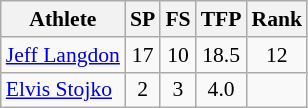<table class="wikitable" border="1" style="font-size:90%">
<tr>
<th>Athlete</th>
<th>SP</th>
<th>FS</th>
<th>TFP</th>
<th>Rank</th>
</tr>
<tr align=center>
<td align=left><a href='#'>Jeff Langdon</a></td>
<td>17</td>
<td>10</td>
<td>18.5</td>
<td>12</td>
</tr>
<tr align=center>
<td align=left><a href='#'>Elvis Stojko</a></td>
<td>2</td>
<td>3</td>
<td>4.0</td>
<td></td>
</tr>
</table>
